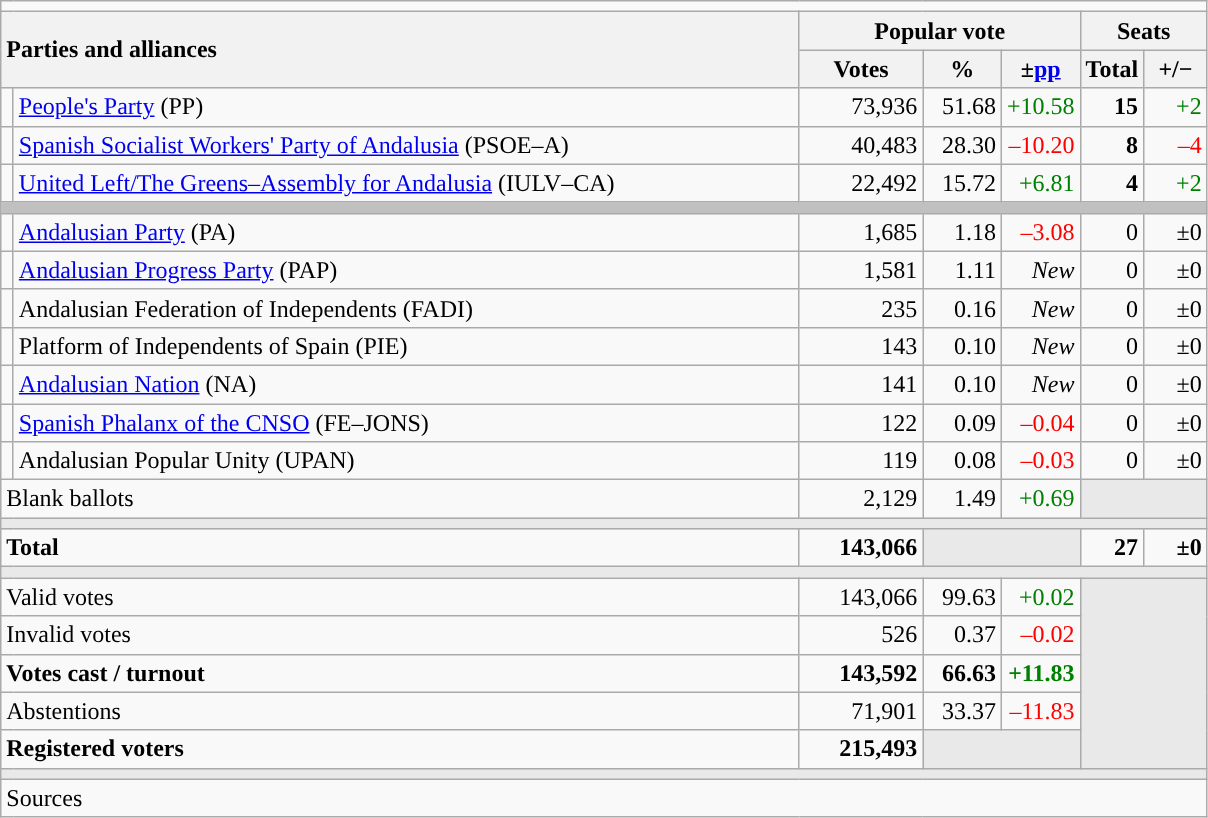<table class="wikitable" style="text-align:right;">
<tr>
<td colspan="7"></td>
</tr>
<tr>
<th style="text-align:left;" rowspan="2" colspan="2" width="525">Parties and alliances</th>
<th colspan="3">Popular vote</th>
<th colspan="2">Seats</th>
</tr>
<tr>
<th width="75">Votes</th>
<th width="45">%</th>
<th width="45">±<a href='#'>pp</a></th>
<th width="35">Total</th>
<th width="35">+/−</th>
</tr>
<tr>
<td width="1" style="color:inherit;background:"></td>
<td align="left"><a href='#'>People's Party</a> (PP)</td>
<td>73,936</td>
<td>51.68</td>
<td style="color:green;">+10.58</td>
<td><strong>15</strong></td>
<td style="color:green;">+2</td>
</tr>
<tr>
<td style="color:inherit;background:"></td>
<td align="left"><a href='#'>Spanish Socialist Workers' Party of Andalusia</a> (PSOE–A)</td>
<td>40,483</td>
<td>28.30</td>
<td style="color:red;">–10.20</td>
<td><strong>8</strong></td>
<td style="color:red;">–4</td>
</tr>
<tr>
<td style="color:inherit;background:"></td>
<td align="left"><a href='#'>United Left/The Greens–Assembly for Andalusia</a> (IULV–CA)</td>
<td>22,492</td>
<td>15.72</td>
<td style="color:green;">+6.81</td>
<td><strong>4</strong></td>
<td style="color:green;">+2</td>
</tr>
<tr>
<td colspan="7" bgcolor="#C0C0C0"></td>
</tr>
<tr>
<td style="color:inherit;background:"></td>
<td align="left"><a href='#'>Andalusian Party</a> (PA)</td>
<td>1,685</td>
<td>1.18</td>
<td style="color:red;">–3.08</td>
<td>0</td>
<td>±0</td>
</tr>
<tr>
<td style="color:inherit;background:"></td>
<td align="left"><a href='#'>Andalusian Progress Party</a> (PAP)</td>
<td>1,581</td>
<td>1.11</td>
<td><em>New</em></td>
<td>0</td>
<td>±0</td>
</tr>
<tr>
<td style="color:inherit;background:"></td>
<td align="left">Andalusian Federation of Independents (FADI)</td>
<td>235</td>
<td>0.16</td>
<td><em>New</em></td>
<td>0</td>
<td>±0</td>
</tr>
<tr>
<td style="color:inherit;background:"></td>
<td align="left">Platform of Independents of Spain (PIE)</td>
<td>143</td>
<td>0.10</td>
<td><em>New</em></td>
<td>0</td>
<td>±0</td>
</tr>
<tr>
<td style="color:inherit;background:"></td>
<td align="left"><a href='#'>Andalusian Nation</a> (NA)</td>
<td>141</td>
<td>0.10</td>
<td><em>New</em></td>
<td>0</td>
<td>±0</td>
</tr>
<tr>
<td style="color:inherit;background:"></td>
<td align="left"><a href='#'>Spanish Phalanx of the CNSO</a> (FE–JONS)</td>
<td>122</td>
<td>0.09</td>
<td style="color:red;">–0.04</td>
<td>0</td>
<td>±0</td>
</tr>
<tr>
<td style="color:inherit;background:"></td>
<td align="left">Andalusian Popular Unity (UPAN)</td>
<td>119</td>
<td>0.08</td>
<td style="color:red;">–0.03</td>
<td>0</td>
<td>±0</td>
</tr>
<tr>
<td align="left" colspan="2">Blank ballots</td>
<td>2,129</td>
<td>1.49</td>
<td style="color:green;">+0.69</td>
<td bgcolor="#E9E9E9" colspan="2"></td>
</tr>
<tr>
<td colspan="7" bgcolor="#E9E9E9"></td>
</tr>
<tr style="font-weight:bold;">
<td align="left" colspan="2">Total</td>
<td>143,066</td>
<td bgcolor="#E9E9E9" colspan="2"></td>
<td>27</td>
<td>±0</td>
</tr>
<tr>
<td colspan="7" bgcolor="#E9E9E9"></td>
</tr>
<tr>
<td align="left" colspan="2">Valid votes</td>
<td>143,066</td>
<td>99.63</td>
<td style="color:green;">+0.02</td>
<td bgcolor="#E9E9E9" colspan="2" rowspan="5"></td>
</tr>
<tr>
<td align="left" colspan="2">Invalid votes</td>
<td>526</td>
<td>0.37</td>
<td style="color:red;">–0.02</td>
</tr>
<tr style="font-weight:bold;">
<td align="left" colspan="2">Votes cast / turnout</td>
<td>143,592</td>
<td>66.63</td>
<td style="color:green;">+11.83</td>
</tr>
<tr>
<td align="left" colspan="2">Abstentions</td>
<td>71,901</td>
<td>33.37</td>
<td style="color:red;">–11.83</td>
</tr>
<tr style="font-weight:bold;">
<td align="left" colspan="2">Registered voters</td>
<td>215,493</td>
<td bgcolor="#E9E9E9" colspan="2"></td>
</tr>
<tr>
<td colspan="7" bgcolor="#E9E9E9"></td>
</tr>
<tr>
<td align="left" colspan="7">Sources</td>
</tr>
</table>
